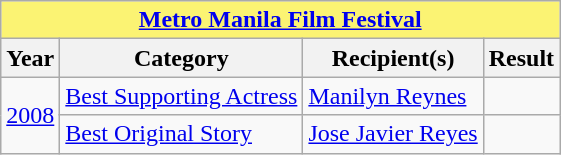<table class=wikitable>
<tr>
<th colspan=4 style="background:#fbf373"><a href='#'>Metro Manila Film Festival</a></th>
</tr>
<tr>
<th>Year</th>
<th>Category</th>
<th>Recipient(s)</th>
<th>Result</th>
</tr>
<tr>
<td rowspan=2><a href='#'>2008</a></td>
<td><a href='#'>Best Supporting Actress</a></td>
<td><a href='#'>Manilyn Reynes</a></td>
<td></td>
</tr>
<tr>
<td><a href='#'>Best Original Story</a></td>
<td><a href='#'>Jose Javier Reyes</a></td>
<td></td>
</tr>
</table>
